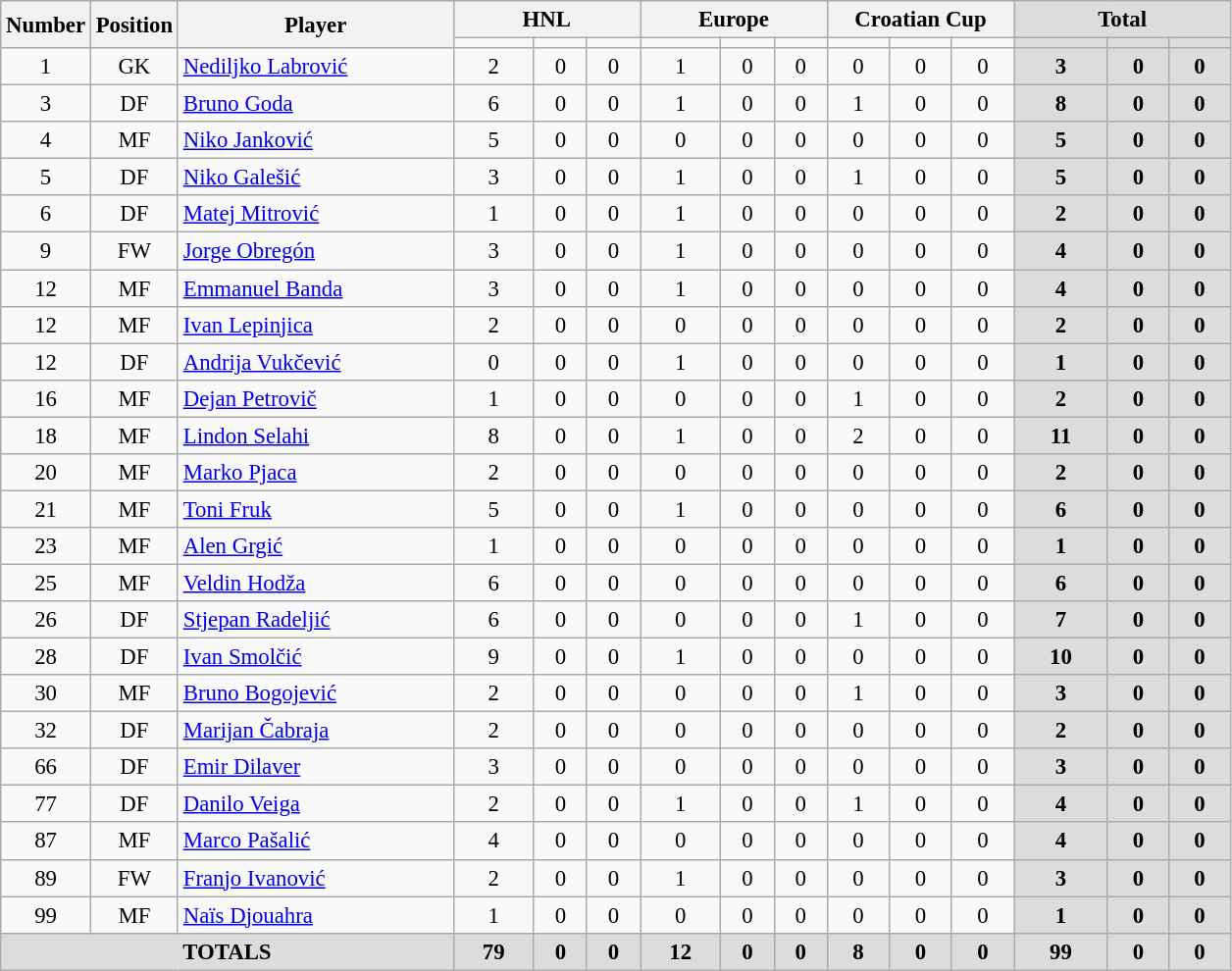<table class="wikitable" style="font-size: 95%; text-align: center;">
<tr>
<th width=40 rowspan="2" align="center">Number</th>
<th width=40 rowspan="2" align="center">Position</th>
<th width=180 rowspan="2" align="center">Player</th>
<th width=120 colspan="3" align="center">HNL</th>
<th width=120 colspan="3" align="center">Europe</th>
<th width=120 colspan="3" align="center">Croatian Cup</th>
<th width=140 colspan="3" align="center" style="background: #DCDCDC">Total</th>
</tr>
<tr>
<td></td>
<td></td>
<td></td>
<td></td>
<td></td>
<td></td>
<td></td>
<td></td>
<td></td>
<th style="background: #DCDCDC"></th>
<th style="background: #DCDCDC"></th>
<th style="background: #DCDCDC"></th>
</tr>
<tr>
<td>1</td>
<td>GK</td>
<td style="text-align:left;"> <a href='#'>Nediljko Labrović</a></td>
<td>2</td>
<td>0</td>
<td>0</td>
<td>1</td>
<td>0</td>
<td>0</td>
<td>0</td>
<td>0</td>
<td>0</td>
<th style="background: #DCDCDC">3</th>
<th style="background: #DCDCDC">0</th>
<th style="background: #DCDCDC">0</th>
</tr>
<tr>
<td>3</td>
<td>DF</td>
<td style="text-align:left;"> <a href='#'>Bruno Goda</a></td>
<td>6</td>
<td>0</td>
<td>0</td>
<td>1</td>
<td>0</td>
<td>0</td>
<td>1</td>
<td>0</td>
<td>0</td>
<th style="background: #DCDCDC">8</th>
<th style="background: #DCDCDC">0</th>
<th style="background: #DCDCDC">0</th>
</tr>
<tr>
<td>4</td>
<td>MF</td>
<td style="text-align:left;"> <a href='#'>Niko Janković</a></td>
<td>5</td>
<td>0</td>
<td>0</td>
<td>0</td>
<td>0</td>
<td>0</td>
<td>0</td>
<td>0</td>
<td>0</td>
<th style="background: #DCDCDC">5</th>
<th style="background: #DCDCDC">0</th>
<th style="background: #DCDCDC">0</th>
</tr>
<tr>
<td>5</td>
<td>DF</td>
<td style="text-align:left;"> <a href='#'>Niko Galešić</a></td>
<td>3</td>
<td>0</td>
<td>0</td>
<td>1</td>
<td>0</td>
<td>0</td>
<td>1</td>
<td>0</td>
<td>0</td>
<th style="background: #DCDCDC">5</th>
<th style="background: #DCDCDC">0</th>
<th style="background: #DCDCDC">0</th>
</tr>
<tr>
<td>6</td>
<td>DF</td>
<td style="text-align:left;"> <a href='#'>Matej Mitrović</a></td>
<td>1</td>
<td>0</td>
<td>0</td>
<td>1</td>
<td>0</td>
<td>0</td>
<td>0</td>
<td>0</td>
<td>0</td>
<th style="background: #DCDCDC">2</th>
<th style="background: #DCDCDC">0</th>
<th style="background: #DCDCDC">0</th>
</tr>
<tr>
<td>9</td>
<td>FW</td>
<td style="text-align:left;"> <a href='#'>Jorge Obregón</a></td>
<td>3</td>
<td>0</td>
<td>0</td>
<td>1</td>
<td>0</td>
<td>0</td>
<td>0</td>
<td>0</td>
<td>0</td>
<th style="background: #DCDCDC">4</th>
<th style="background: #DCDCDC">0</th>
<th style="background: #DCDCDC">0</th>
</tr>
<tr>
<td>12</td>
<td>MF</td>
<td style="text-align:left;"> <a href='#'>Emmanuel Banda</a></td>
<td>3</td>
<td>0</td>
<td>0</td>
<td>1</td>
<td>0</td>
<td>0</td>
<td>0</td>
<td>0</td>
<td>0</td>
<th style="background: #DCDCDC">4</th>
<th style="background: #DCDCDC">0</th>
<th style="background: #DCDCDC">0</th>
</tr>
<tr>
<td>12</td>
<td>MF</td>
<td style="text-align:left;"> <a href='#'>Ivan Lepinjica</a></td>
<td>2</td>
<td>0</td>
<td>0</td>
<td>0</td>
<td>0</td>
<td>0</td>
<td>0</td>
<td>0</td>
<td>0</td>
<th style="background: #DCDCDC">2</th>
<th style="background: #DCDCDC">0</th>
<th style="background: #DCDCDC">0</th>
</tr>
<tr>
<td>12</td>
<td>DF</td>
<td style="text-align:left;"> <a href='#'>Andrija Vukčević</a></td>
<td>0</td>
<td>0</td>
<td>0</td>
<td>1</td>
<td>0</td>
<td>0</td>
<td>0</td>
<td>0</td>
<td>0</td>
<th style="background: #DCDCDC">1</th>
<th style="background: #DCDCDC">0</th>
<th style="background: #DCDCDC">0</th>
</tr>
<tr>
<td>16</td>
<td>MF</td>
<td style="text-align:left;"> <a href='#'>Dejan Petrovič</a></td>
<td>1</td>
<td>0</td>
<td>0</td>
<td>0</td>
<td>0</td>
<td>0</td>
<td>1</td>
<td>0</td>
<td>0</td>
<th style="background: #DCDCDC">2</th>
<th style="background: #DCDCDC">0</th>
<th style="background: #DCDCDC">0</th>
</tr>
<tr>
<td>18</td>
<td>MF</td>
<td style="text-align:left;"> <a href='#'>Lindon Selahi</a></td>
<td>8</td>
<td>0</td>
<td>0</td>
<td>1</td>
<td>0</td>
<td>0</td>
<td>2</td>
<td>0</td>
<td>0</td>
<th style="background: #DCDCDC">11</th>
<th style="background: #DCDCDC">0</th>
<th style="background: #DCDCDC">0</th>
</tr>
<tr>
<td>20</td>
<td>MF</td>
<td style="text-align:left;"> <a href='#'>Marko Pjaca</a></td>
<td>2</td>
<td>0</td>
<td>0</td>
<td>0</td>
<td>0</td>
<td>0</td>
<td>0</td>
<td>0</td>
<td>0</td>
<th style="background: #DCDCDC">2</th>
<th style="background: #DCDCDC">0</th>
<th style="background: #DCDCDC">0</th>
</tr>
<tr>
<td>21</td>
<td>MF</td>
<td style="text-align:left;"> <a href='#'>Toni Fruk</a></td>
<td>5</td>
<td>0</td>
<td>0</td>
<td>1</td>
<td>0</td>
<td>0</td>
<td>0</td>
<td>0</td>
<td>0</td>
<th style="background: #DCDCDC">6</th>
<th style="background: #DCDCDC">0</th>
<th style="background: #DCDCDC">0</th>
</tr>
<tr>
<td>23</td>
<td>MF</td>
<td style="text-align:left;"> <a href='#'>Alen Grgić</a></td>
<td>1</td>
<td>0</td>
<td>0</td>
<td>0</td>
<td>0</td>
<td>0</td>
<td>0</td>
<td>0</td>
<td>0</td>
<th style="background: #DCDCDC">1</th>
<th style="background: #DCDCDC">0</th>
<th style="background: #DCDCDC">0</th>
</tr>
<tr>
<td>25</td>
<td>MF</td>
<td style="text-align:left;"> <a href='#'>Veldin Hodža</a></td>
<td>6</td>
<td>0</td>
<td>0</td>
<td>0</td>
<td>0</td>
<td>0</td>
<td>0</td>
<td>0</td>
<td>0</td>
<th style="background: #DCDCDC">6</th>
<th style="background: #DCDCDC">0</th>
<th style="background: #DCDCDC">0</th>
</tr>
<tr>
<td>26</td>
<td>DF</td>
<td style="text-align:left;"> <a href='#'>Stjepan Radeljić</a></td>
<td>6</td>
<td>0</td>
<td>0</td>
<td>0</td>
<td>0</td>
<td>0</td>
<td>1</td>
<td>0</td>
<td>0</td>
<th style="background: #DCDCDC">7</th>
<th style="background: #DCDCDC">0</th>
<th style="background: #DCDCDC">0</th>
</tr>
<tr>
<td>28</td>
<td>DF</td>
<td style="text-align:left;"> <a href='#'>Ivan Smolčić</a></td>
<td>9</td>
<td>0</td>
<td>0</td>
<td>1</td>
<td>0</td>
<td>0</td>
<td>0</td>
<td>0</td>
<td>0</td>
<th style="background: #DCDCDC">10</th>
<th style="background: #DCDCDC">0</th>
<th style="background: #DCDCDC">0</th>
</tr>
<tr>
<td>30</td>
<td>MF</td>
<td style="text-align:left;"> <a href='#'>Bruno Bogojević</a></td>
<td>2</td>
<td>0</td>
<td>0</td>
<td>0</td>
<td>0</td>
<td>0</td>
<td>1</td>
<td>0</td>
<td>0</td>
<th style="background: #DCDCDC">3</th>
<th style="background: #DCDCDC">0</th>
<th style="background: #DCDCDC">0</th>
</tr>
<tr>
<td>32</td>
<td>DF</td>
<td style="text-align:left;"> <a href='#'>Marijan Čabraja</a></td>
<td>2</td>
<td>0</td>
<td>0</td>
<td>0</td>
<td>0</td>
<td>0</td>
<td>0</td>
<td>0</td>
<td>0</td>
<th style="background: #DCDCDC">2</th>
<th style="background: #DCDCDC">0</th>
<th style="background: #DCDCDC">0</th>
</tr>
<tr>
<td>66</td>
<td>DF</td>
<td style="text-align:left;"> <a href='#'>Emir Dilaver</a></td>
<td>3</td>
<td>0</td>
<td>0</td>
<td>0</td>
<td>0</td>
<td>0</td>
<td>0</td>
<td>0</td>
<td>0</td>
<th style="background: #DCDCDC">3</th>
<th style="background: #DCDCDC">0</th>
<th style="background: #DCDCDC">0</th>
</tr>
<tr>
<td>77</td>
<td>DF</td>
<td style="text-align:left;"> <a href='#'>Danilo Veiga</a></td>
<td>2</td>
<td>0</td>
<td>0</td>
<td>1</td>
<td>0</td>
<td>0</td>
<td>1</td>
<td>0</td>
<td>0</td>
<th style="background: #DCDCDC">4</th>
<th style="background: #DCDCDC">0</th>
<th style="background: #DCDCDC">0</th>
</tr>
<tr>
<td>87</td>
<td>MF</td>
<td style="text-align:left;"> <a href='#'>Marco Pašalić</a></td>
<td>4</td>
<td>0</td>
<td>0</td>
<td>0</td>
<td>0</td>
<td>0</td>
<td>0</td>
<td>0</td>
<td>0</td>
<th style="background: #DCDCDC">4</th>
<th style="background: #DCDCDC">0</th>
<th style="background: #DCDCDC">0</th>
</tr>
<tr>
<td>89</td>
<td>FW</td>
<td style="text-align:left;"> <a href='#'>Franjo Ivanović</a></td>
<td>2</td>
<td>0</td>
<td>0</td>
<td>1</td>
<td>0</td>
<td>0</td>
<td>0</td>
<td>0</td>
<td>0</td>
<th style="background: #DCDCDC">3</th>
<th style="background: #DCDCDC">0</th>
<th style="background: #DCDCDC">0</th>
</tr>
<tr>
<td>99</td>
<td>MF</td>
<td style="text-align:left;"> <a href='#'>Naïs Djouahra</a></td>
<td>1</td>
<td>0</td>
<td>0</td>
<td>0</td>
<td>0</td>
<td>0</td>
<td>0</td>
<td>0</td>
<td>0</td>
<th style="background: #DCDCDC">1</th>
<th style="background: #DCDCDC">0</th>
<th style="background: #DCDCDC">0</th>
</tr>
<tr>
<th colspan="3" align="center" style="background: #DCDCDC">TOTALS</th>
<th style="background: #DCDCDC">79</th>
<th style="background: #DCDCDC">0</th>
<th style="background: #DCDCDC">0</th>
<th style="background: #DCDCDC">12</th>
<th style="background: #DCDCDC">0</th>
<th style="background: #DCDCDC">0</th>
<th style="background: #DCDCDC">8</th>
<th style="background: #DCDCDC">0</th>
<th style="background: #DCDCDC">0</th>
<th style="background: #DCDCDC">99</th>
<th style="background: #DCDCDC">0</th>
<th style="background: #DCDCDC">0</th>
</tr>
</table>
